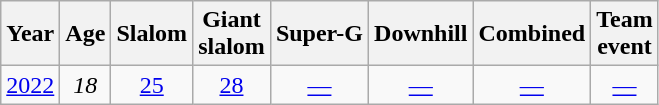<table class=wikitable style="text-align:center">
<tr>
<th>Year</th>
<th>Age</th>
<th>Slalom</th>
<th>Giant<br>slalom</th>
<th>Super-G</th>
<th>Downhill</th>
<th>Combined</th>
<th>Team<br>event</th>
</tr>
<tr>
<td><a href='#'>2022</a></td>
<td><em>18</em></td>
<td><a href='#'>25</a></td>
<td><a href='#'>28</a></td>
<td><a href='#'>—</a></td>
<td><a href='#'>—</a></td>
<td><a href='#'>—</a></td>
<td><a href='#'>—</a></td>
</tr>
</table>
